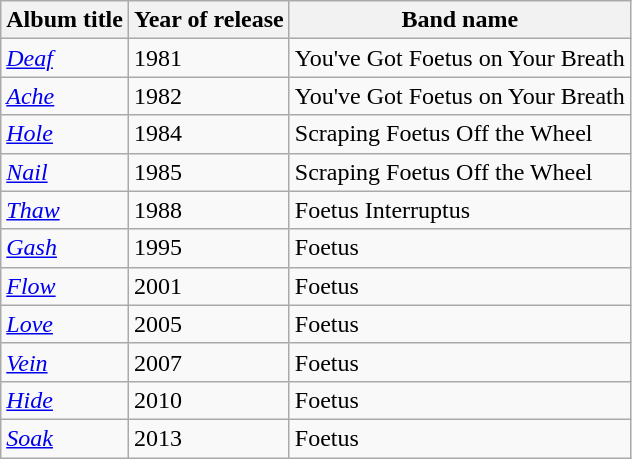<table class="wikitable">
<tr>
<th>Album title</th>
<th>Year of release</th>
<th>Band name</th>
</tr>
<tr>
<td><em><a href='#'>Deaf</a></em></td>
<td>1981</td>
<td>You've Got Foetus on Your Breath</td>
</tr>
<tr>
<td><em><a href='#'>Ache</a></em></td>
<td>1982</td>
<td>You've Got Foetus on Your Breath</td>
</tr>
<tr>
<td><em><a href='#'>Hole</a></em></td>
<td>1984</td>
<td>Scraping Foetus Off the Wheel</td>
</tr>
<tr>
<td><em><a href='#'>Nail</a></em></td>
<td>1985</td>
<td>Scraping Foetus Off the Wheel</td>
</tr>
<tr>
<td><em><a href='#'>Thaw</a></em></td>
<td>1988</td>
<td>Foetus Interruptus</td>
</tr>
<tr>
<td><em><a href='#'>Gash</a></em></td>
<td>1995</td>
<td>Foetus</td>
</tr>
<tr>
<td><em><a href='#'>Flow</a></em></td>
<td>2001</td>
<td>Foetus</td>
</tr>
<tr>
<td><em><a href='#'>Love</a></em></td>
<td>2005</td>
<td>Foetus</td>
</tr>
<tr>
<td><em><a href='#'>Vein</a></em></td>
<td>2007</td>
<td>Foetus</td>
</tr>
<tr>
<td><em><a href='#'>Hide</a></em></td>
<td>2010</td>
<td>Foetus</td>
</tr>
<tr>
<td><em><a href='#'>Soak</a></em></td>
<td>2013</td>
<td>Foetus</td>
</tr>
</table>
